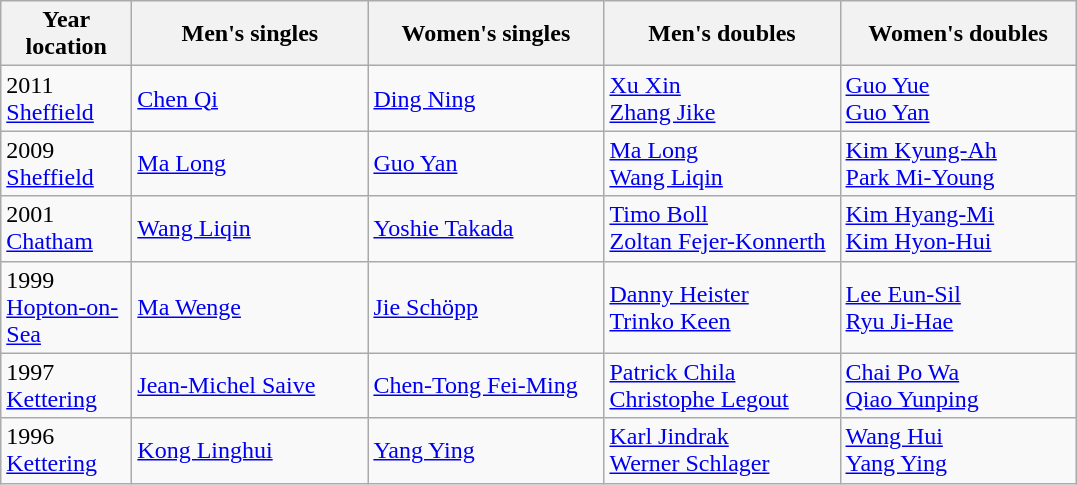<table class="wikitable">
<tr>
<th width="80">Year <br> location</th>
<th style="width:150px;">Men's singles</th>
<th style="width:150px;">Women's singles</th>
<th style="width:150px;">Men's doubles</th>
<th style="width:150px;">Women's doubles</th>
</tr>
<tr>
<td>2011<br> <a href='#'>Sheffield</a></td>
<td> <a href='#'>Chen Qi</a></td>
<td> <a href='#'>Ding Ning</a></td>
<td> <a href='#'>Xu Xin</a><br>  <a href='#'>Zhang Jike</a></td>
<td> <a href='#'>Guo Yue</a><br>  <a href='#'>Guo Yan</a></td>
</tr>
<tr>
<td>2009<br> <a href='#'>Sheffield</a></td>
<td> <a href='#'>Ma Long</a></td>
<td> <a href='#'>Guo Yan</a></td>
<td> <a href='#'>Ma Long</a><br>  <a href='#'>Wang Liqin</a></td>
<td> <a href='#'>Kim Kyung-Ah</a><br>  <a href='#'>Park Mi-Young</a></td>
</tr>
<tr>
<td>2001<br> <a href='#'>Chatham</a></td>
<td> <a href='#'>Wang Liqin</a></td>
<td> <a href='#'>Yoshie Takada</a></td>
<td> <a href='#'>Timo Boll</a><br>  <a href='#'>Zoltan Fejer-Konnerth</a></td>
<td> <a href='#'>Kim Hyang-Mi</a><br>  <a href='#'>Kim Hyon-Hui</a></td>
</tr>
<tr>
<td>1999<br> <a href='#'>Hopton-on-Sea</a></td>
<td> <a href='#'>Ma Wenge</a></td>
<td> <a href='#'>Jie Schöpp</a></td>
<td> <a href='#'>Danny Heister</a><br>  <a href='#'>Trinko Keen</a></td>
<td> <a href='#'>Lee Eun-Sil</a><br>  <a href='#'>Ryu Ji-Hae</a></td>
</tr>
<tr>
<td>1997<br> <a href='#'>Kettering</a></td>
<td> <a href='#'>Jean-Michel Saive</a></td>
<td> <a href='#'>Chen-Tong Fei-Ming</a></td>
<td> <a href='#'>Patrick Chila</a><br>  <a href='#'>Christophe Legout</a></td>
<td> <a href='#'>Chai Po Wa</a><br>  <a href='#'>Qiao Yunping</a></td>
</tr>
<tr>
<td>1996<br> <a href='#'>Kettering</a></td>
<td> <a href='#'>Kong Linghui</a></td>
<td> <a href='#'>Yang Ying</a></td>
<td> <a href='#'>Karl Jindrak</a><br>  <a href='#'>Werner Schlager</a></td>
<td> <a href='#'>Wang Hui</a><br>  <a href='#'>Yang Ying</a></td>
</tr>
</table>
